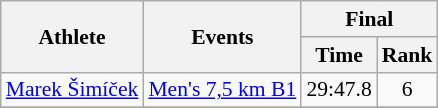<table class="wikitable" style="font-size:90%">
<tr>
<th rowspan="2">Athlete</th>
<th rowspan="2">Events</th>
<th colspan="2">Final</th>
</tr>
<tr>
<th>Time</th>
<th>Rank</th>
</tr>
<tr>
<td rowspan="1"><a href='#'>Marek Šimíček</a></td>
<td><a href='#'>Men's 7,5 km B1</a></td>
<td align="center">29:47.8</td>
<td align="center">6</td>
</tr>
<tr>
</tr>
</table>
